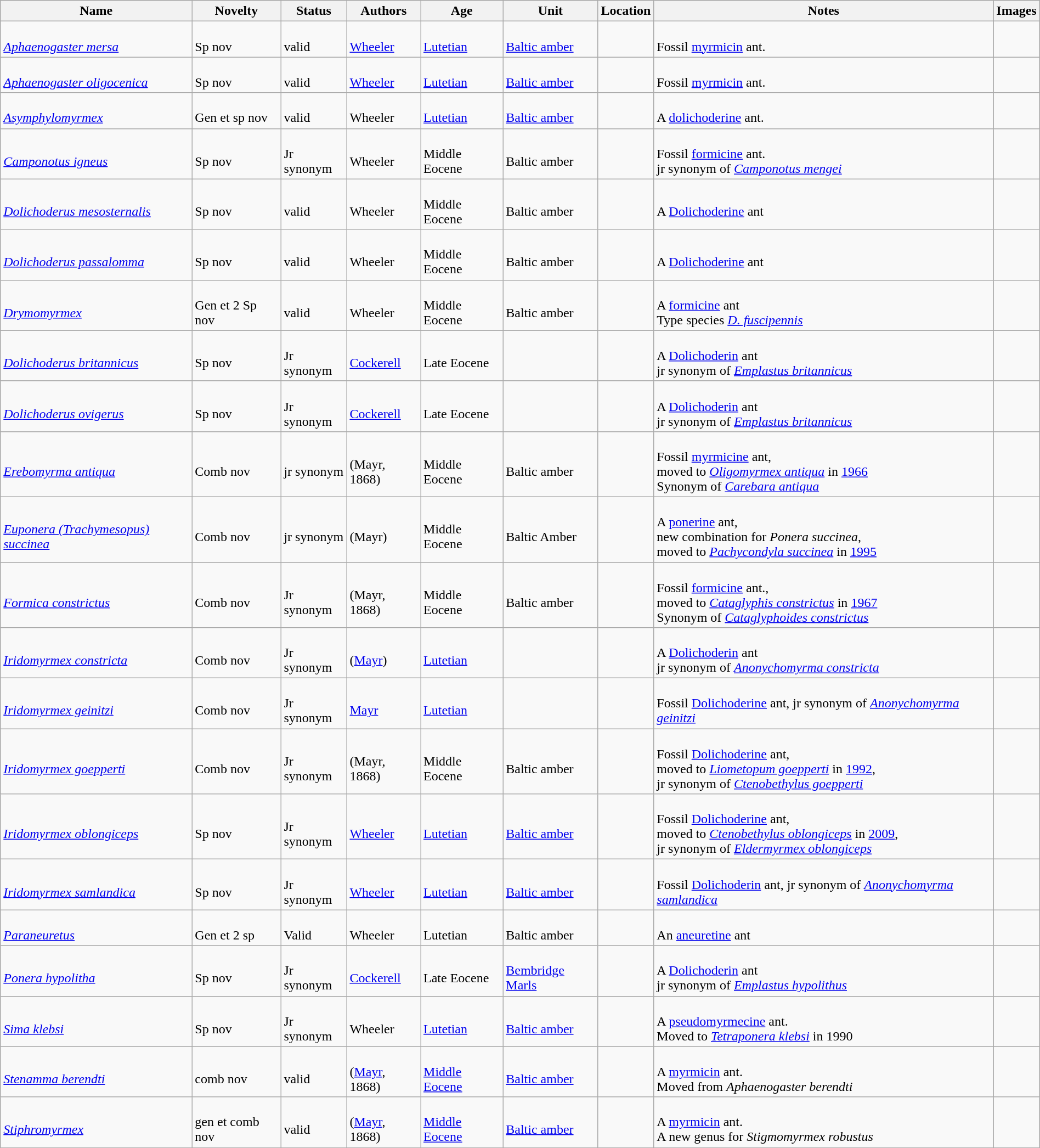<table class="wikitable sortable" align="center" width="100%">
<tr>
<th>Name</th>
<th>Novelty</th>
<th>Status</th>
<th>Authors</th>
<th>Age</th>
<th>Unit</th>
<th>Location</th>
<th>Notes</th>
<th>Images</th>
</tr>
<tr>
<td><br><em><a href='#'>Aphaenogaster mersa</a></em></td>
<td><br>Sp nov</td>
<td><br>valid</td>
<td><br><a href='#'>Wheeler</a></td>
<td><br><a href='#'>Lutetian</a></td>
<td><br><a href='#'>Baltic amber</a></td>
<td><br></td>
<td><br>Fossil <a href='#'>myrmicin</a> ant.</td>
<td><br></td>
</tr>
<tr>
<td><br><em><a href='#'>Aphaenogaster oligocenica</a></em></td>
<td><br>Sp nov</td>
<td><br>valid</td>
<td><br><a href='#'>Wheeler</a></td>
<td><br><a href='#'>Lutetian</a></td>
<td><br><a href='#'>Baltic amber</a></td>
<td><br></td>
<td><br>Fossil <a href='#'>myrmicin</a> ant.</td>
<td><br></td>
</tr>
<tr>
<td><br><em><a href='#'>Asymphylomyrmex</a></em></td>
<td><br>Gen et sp nov</td>
<td><br>valid</td>
<td><br>Wheeler</td>
<td><br><a href='#'>Lutetian</a></td>
<td><br><a href='#'>Baltic amber</a></td>
<td><br></td>
<td><br>A <a href='#'>dolichoderine</a> ant.</td>
<td><br></td>
</tr>
<tr>
<td><br><em><a href='#'>Camponotus igneus</a></em></td>
<td><br>Sp nov</td>
<td><br>Jr synonym</td>
<td><br>Wheeler</td>
<td><br>Middle Eocene</td>
<td><br>Baltic amber</td>
<td><br></td>
<td><br>Fossil <a href='#'>formicine</a> ant.<br> jr synonym of <em><a href='#'>Camponotus mengei</a></em></td>
<td><br></td>
</tr>
<tr>
<td><br><em><a href='#'>Dolichoderus mesosternalis</a></em></td>
<td><br>Sp nov</td>
<td><br>valid</td>
<td><br>Wheeler</td>
<td><br>Middle Eocene</td>
<td><br>Baltic amber</td>
<td><br></td>
<td><br>A <a href='#'>Dolichoderine</a> ant</td>
<td><br></td>
</tr>
<tr>
<td><br><em><a href='#'>Dolichoderus passalomma</a></em></td>
<td><br>Sp nov</td>
<td><br>valid</td>
<td><br>Wheeler</td>
<td><br>Middle Eocene</td>
<td><br>Baltic amber</td>
<td><br></td>
<td><br>A <a href='#'>Dolichoderine</a> ant</td>
<td><br></td>
</tr>
<tr>
<td><br><em><a href='#'>Drymomyrmex</a></em></td>
<td><br>Gen et 2 Sp nov</td>
<td><br>valid</td>
<td><br>Wheeler</td>
<td><br>Middle Eocene</td>
<td><br>Baltic amber</td>
<td><br></td>
<td><br>A <a href='#'>formicine</a> ant<br> Type species <em><a href='#'>D. fuscipennis</a></em></td>
<td><br></td>
</tr>
<tr>
<td><br><em><a href='#'>Dolichoderus britannicus</a></em></td>
<td><br>Sp nov</td>
<td><br>Jr synonym</td>
<td><br><a href='#'>Cockerell</a></td>
<td><br>Late Eocene</td>
<td></td>
<td></td>
<td><br>A <a href='#'>Dolichoderin</a> ant<br>jr synonym of <em><a href='#'>Emplastus britannicus</a></em></td>
<td><br></td>
</tr>
<tr>
<td><br><em><a href='#'>Dolichoderus ovigerus</a></em></td>
<td><br>Sp nov</td>
<td><br>Jr synonym</td>
<td><br><a href='#'>Cockerell</a></td>
<td><br>Late Eocene</td>
<td></td>
<td></td>
<td><br>A <a href='#'>Dolichoderin</a> ant<br>jr synonym of <em><a href='#'>Emplastus britannicus</a></em></td>
<td><br></td>
</tr>
<tr>
<td><br><em><a href='#'>Erebomyrma antiqua</a></em></td>
<td><br>Comb nov</td>
<td><br>jr synonym</td>
<td><br>(Mayr, 1868)</td>
<td><br>Middle Eocene</td>
<td><br>Baltic amber</td>
<td><br></td>
<td><br>Fossil <a href='#'>myrmicine</a> ant,<br> moved to <em><a href='#'>Oligomyrmex antiqua</a></em> in <a href='#'>1966</a><br> Synonym of <em><a href='#'>Carebara antiqua</a></em></td>
<td><br></td>
</tr>
<tr>
<td><br><em><a href='#'>Euponera (Trachymesopus) succinea</a></em></td>
<td><br>Comb nov</td>
<td><br>jr synonym</td>
<td><br>(Mayr)</td>
<td><br>Middle Eocene</td>
<td><br>Baltic Amber</td>
<td><br></td>
<td><br>A <a href='#'>ponerine</a> ant,<br> new combination for <em>Ponera succinea</em>,<br> moved to <em><a href='#'>Pachycondyla succinea</a></em> in <a href='#'>1995</a></td>
<td><br></td>
</tr>
<tr>
<td><br><em><a href='#'>Formica constrictus</a></em></td>
<td><br>Comb nov</td>
<td><br>Jr synonym</td>
<td><br>(Mayr, 1868)</td>
<td><br>Middle Eocene</td>
<td><br>Baltic amber</td>
<td><br></td>
<td><br>Fossil <a href='#'>formicine</a> ant.,<br> moved to <em><a href='#'>Cataglyphis constrictus</a></em> in <a href='#'>1967</a><br> Synonym of <em><a href='#'>Cataglyphoides constrictus</a></em></td>
<td><br></td>
</tr>
<tr>
<td><br><em><a href='#'>Iridomyrmex constricta</a></em></td>
<td><br>Comb nov</td>
<td><br>Jr synonym</td>
<td><br>(<a href='#'>Mayr</a>)</td>
<td><br><a href='#'>Lutetian</a></td>
<td></td>
<td></td>
<td><br>A <a href='#'>Dolichoderin</a> ant<br>jr synonym of <em><a href='#'>Anonychomyrma constricta</a></em></td>
<td><br></td>
</tr>
<tr>
<td><br><em><a href='#'>Iridomyrmex geinitzi</a></em></td>
<td><br>Comb nov</td>
<td><br>Jr synonym</td>
<td><br><a href='#'>Mayr</a></td>
<td><br><a href='#'>Lutetian</a></td>
<td></td>
<td></td>
<td><br>Fossil <a href='#'>Dolichoderine</a> ant, jr synonym of <em><a href='#'>Anonychomyrma geinitzi</a></em></td>
<td><br></td>
</tr>
<tr>
<td><br><em><a href='#'>Iridomyrmex goepperti</a></em></td>
<td><br>Comb nov</td>
<td><br>Jr synonym</td>
<td><br>(Mayr, 1868)</td>
<td><br>Middle Eocene</td>
<td><br>Baltic amber</td>
<td><br></td>
<td><br>Fossil <a href='#'>Dolichoderine</a> ant,<br> moved to <em><a href='#'>Liometopum goepperti</a></em> in <a href='#'>1992</a>,<br> jr synonym of <em><a href='#'>Ctenobethylus goepperti</a></em></td>
<td><br></td>
</tr>
<tr>
<td><br><em><a href='#'>Iridomyrmex oblongiceps</a></em></td>
<td><br>Sp nov</td>
<td><br>Jr synonym</td>
<td><br><a href='#'>Wheeler</a></td>
<td><br><a href='#'>Lutetian</a></td>
<td><br><a href='#'>Baltic amber</a></td>
<td><br></td>
<td><br>Fossil <a href='#'>Dolichoderine</a> ant,<br> moved to <em><a href='#'>Ctenobethylus oblongiceps</a></em> in <a href='#'>2009</a>,<br> jr synonym of <em><a href='#'>Eldermyrmex oblongiceps</a></em></td>
<td><br></td>
</tr>
<tr>
<td><br><em><a href='#'>Iridomyrmex samlandica</a></em></td>
<td><br>Sp nov</td>
<td><br>Jr synonym</td>
<td><br><a href='#'>Wheeler</a></td>
<td><br><a href='#'>Lutetian</a></td>
<td><br><a href='#'>Baltic amber</a></td>
<td><br></td>
<td><br>Fossil <a href='#'>Dolichoderin</a> ant, jr synonym of <em><a href='#'>Anonychomyrma samlandica</a></em></td>
<td><br></td>
</tr>
<tr>
<td><br><em><a href='#'>Paraneuretus</a></em></td>
<td><br>Gen et 2 sp</td>
<td><br>Valid</td>
<td><br>Wheeler</td>
<td><br>Lutetian</td>
<td><br>Baltic amber</td>
<td><br></td>
<td><br>An <a href='#'>aneuretine</a> ant</td>
<td><br></td>
</tr>
<tr>
<td><br><em><a href='#'>Ponera hypolitha</a></em></td>
<td><br>Sp nov</td>
<td><br>Jr synonym</td>
<td><br><a href='#'>Cockerell</a></td>
<td><br>Late Eocene</td>
<td><br><a href='#'>Bembridge Marls</a></td>
<td></td>
<td><br>A <a href='#'>Dolichoderin</a> ant<br>jr synonym of <em><a href='#'>Emplastus hypolithus</a></em></td>
<td><br></td>
</tr>
<tr>
<td><br><em><a href='#'>Sima klebsi</a></em></td>
<td><br>Sp nov</td>
<td><br>Jr synonym</td>
<td><br>Wheeler</td>
<td><br><a href='#'>Lutetian</a></td>
<td><br><a href='#'>Baltic amber</a></td>
<td><br></td>
<td><br>A <a href='#'>pseudomyrmecine</a> ant. <br> Moved to <em><a href='#'>Tetraponera klebsi</a></em> in 1990</td>
<td><br></td>
</tr>
<tr>
<td><br><em><a href='#'>Stenamma berendti</a></em></td>
<td><br>comb nov</td>
<td><br>valid</td>
<td><br>(<a href='#'>Mayr</a>, 1868)</td>
<td><br><a href='#'>Middle Eocene</a></td>
<td><br><a href='#'>Baltic amber</a></td>
<td><br></td>
<td><br>A <a href='#'>myrmicin</a> ant.<br> Moved from <em>Aphaenogaster berendti</em></td>
<td><br></td>
</tr>
<tr>
<td><br><em><a href='#'>Stiphromyrmex</a></em></td>
<td><br>gen et comb nov</td>
<td><br>valid</td>
<td><br>(<a href='#'>Mayr</a>, 1868)</td>
<td><br><a href='#'>Middle Eocene</a></td>
<td><br><a href='#'>Baltic amber</a></td>
<td><br></td>
<td><br>A <a href='#'>myrmicin</a> ant.<br> A new genus for <em>Stigmomyrmex robustus</em></td>
<td><br></td>
</tr>
<tr>
</tr>
</table>
